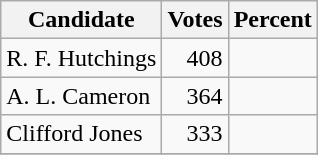<table class="wikitable">
<tr>
<th>Candidate</th>
<th>Votes</th>
<th>Percent</th>
</tr>
<tr>
<td>R. F. Hutchings</td>
<td style="text-align: right;">408</td>
<td style="text-align: right; font-weight:bold;"></td>
</tr>
<tr>
<td>A. L. Cameron</td>
<td style="text-align: right;">364</td>
<td style="text-align: right; font-weight:bold;"></td>
</tr>
<tr>
<td>Clifford Jones</td>
<td style="text-align: right;">333</td>
<td style="text-align: right; font-weight:bold;"></td>
</tr>
<tr>
</tr>
</table>
